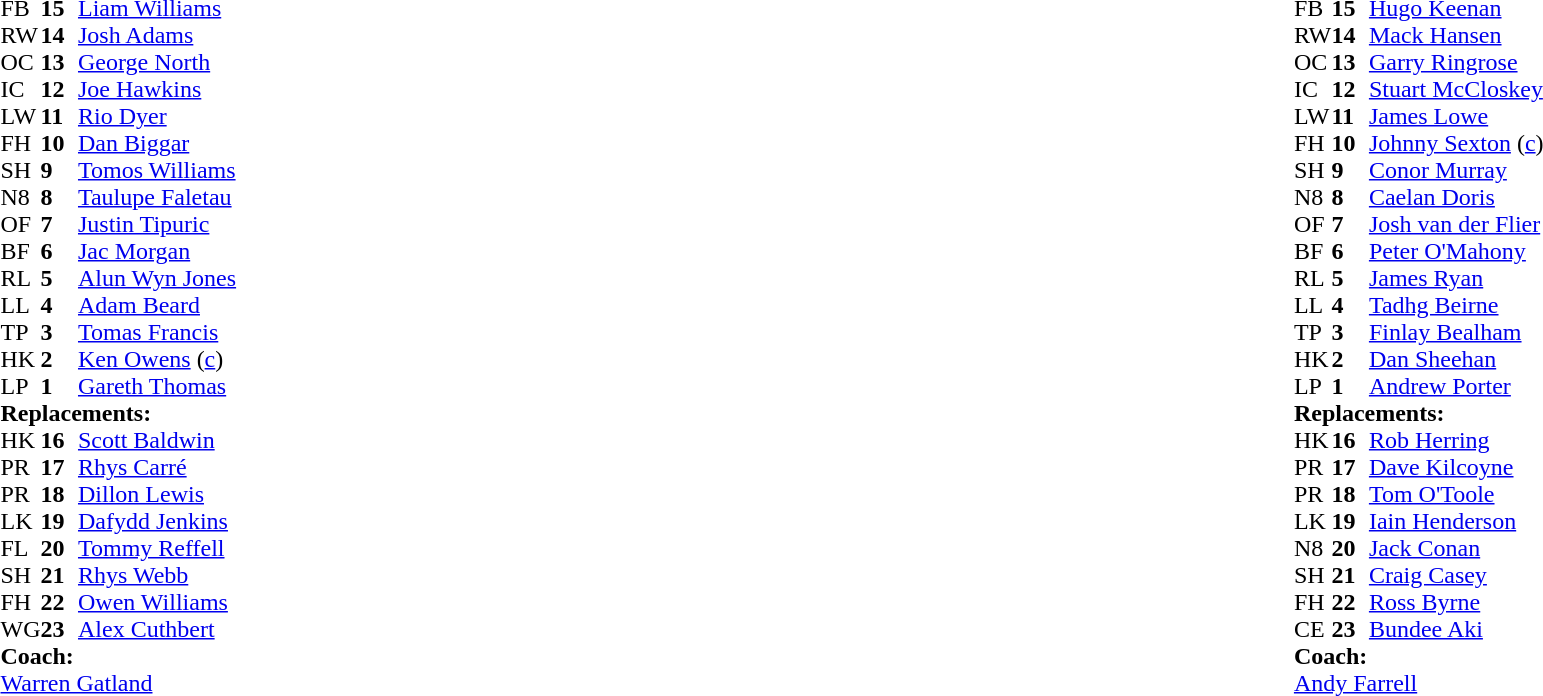<table style="width:100%">
<tr>
<td style="vertical-align:top; width:50%"><br><table cellspacing="0" cellpadding="0">
<tr>
<th width="25"></th>
<th width="25"></th>
</tr>
<tr>
<td>FB</td>
<td><strong>15</strong></td>
<td><a href='#'>Liam Williams</a></td>
<td></td>
</tr>
<tr>
<td>RW</td>
<td><strong>14</strong></td>
<td><a href='#'>Josh Adams</a></td>
</tr>
<tr>
<td>OC</td>
<td><strong>13</strong></td>
<td><a href='#'>George North</a></td>
</tr>
<tr>
<td>IC</td>
<td><strong>12</strong></td>
<td><a href='#'>Joe Hawkins</a></td>
</tr>
<tr>
<td>LW</td>
<td><strong>11</strong></td>
<td><a href='#'>Rio Dyer</a></td>
<td></td>
<td></td>
</tr>
<tr>
<td>FH</td>
<td><strong>10</strong></td>
<td><a href='#'>Dan Biggar</a></td>
<td></td>
<td></td>
</tr>
<tr>
<td>SH</td>
<td><strong>9</strong></td>
<td><a href='#'>Tomos Williams</a></td>
<td></td>
<td></td>
</tr>
<tr>
<td>N8</td>
<td><strong>8</strong></td>
<td><a href='#'>Taulupe Faletau</a></td>
</tr>
<tr>
<td>OF</td>
<td><strong>7</strong></td>
<td><a href='#'>Justin Tipuric</a></td>
<td></td>
<td></td>
</tr>
<tr>
<td>BF</td>
<td><strong>6</strong></td>
<td><a href='#'>Jac Morgan</a></td>
</tr>
<tr>
<td>RL</td>
<td><strong>5</strong></td>
<td><a href='#'>Alun Wyn Jones</a></td>
<td></td>
<td></td>
</tr>
<tr>
<td>LL</td>
<td><strong>4</strong></td>
<td><a href='#'>Adam Beard</a></td>
</tr>
<tr>
<td>TP</td>
<td><strong>3</strong></td>
<td><a href='#'>Tomas Francis</a></td>
<td></td>
<td></td>
</tr>
<tr>
<td>HK</td>
<td><strong>2</strong></td>
<td><a href='#'>Ken Owens</a> (<a href='#'>c</a>)</td>
<td></td>
<td></td>
</tr>
<tr>
<td>LP</td>
<td><strong>1</strong></td>
<td><a href='#'>Gareth Thomas</a></td>
<td></td>
<td></td>
</tr>
<tr>
<td colspan="3"><strong>Replacements:</strong></td>
</tr>
<tr>
<td>HK</td>
<td><strong>16</strong></td>
<td><a href='#'>Scott Baldwin</a></td>
<td></td>
<td></td>
</tr>
<tr>
<td>PR</td>
<td><strong>17</strong></td>
<td><a href='#'>Rhys Carré</a></td>
<td></td>
<td></td>
</tr>
<tr>
<td>PR</td>
<td><strong>18</strong></td>
<td><a href='#'>Dillon Lewis</a></td>
<td></td>
<td></td>
</tr>
<tr>
<td>LK</td>
<td><strong>19</strong></td>
<td><a href='#'>Dafydd Jenkins</a></td>
<td></td>
<td></td>
</tr>
<tr>
<td>FL</td>
<td><strong>20</strong></td>
<td><a href='#'>Tommy Reffell</a></td>
<td></td>
<td></td>
</tr>
<tr>
<td>SH</td>
<td><strong>21</strong></td>
<td><a href='#'>Rhys Webb</a></td>
<td></td>
<td></td>
</tr>
<tr>
<td>FH</td>
<td><strong>22</strong></td>
<td><a href='#'>Owen Williams</a></td>
<td></td>
<td></td>
</tr>
<tr>
<td>WG</td>
<td><strong>23</strong></td>
<td><a href='#'>Alex Cuthbert</a></td>
<td></td>
<td></td>
</tr>
<tr>
<td colspan="3"><strong>Coach:</strong></td>
</tr>
<tr>
<td colspan="3"> <a href='#'>Warren Gatland</a></td>
</tr>
</table>
</td>
<td style="vertical-align:top"></td>
<td style="vertical-align:top; width:50%"><br><table cellspacing="0" cellpadding="0" style="margin:auto">
<tr>
<th width="25"></th>
<th width="25"></th>
</tr>
<tr>
<td>FB</td>
<td><strong>15</strong></td>
<td><a href='#'>Hugo Keenan</a></td>
</tr>
<tr>
<td>RW</td>
<td><strong>14</strong></td>
<td><a href='#'>Mack Hansen</a></td>
</tr>
<tr>
<td>OC</td>
<td><strong>13</strong></td>
<td><a href='#'>Garry Ringrose</a></td>
</tr>
<tr>
<td>IC</td>
<td><strong>12</strong></td>
<td><a href='#'>Stuart McCloskey</a></td>
<td></td>
<td></td>
</tr>
<tr>
<td>LW</td>
<td><strong>11</strong></td>
<td><a href='#'>James Lowe</a></td>
</tr>
<tr>
<td>FH</td>
<td><strong>10</strong></td>
<td><a href='#'>Johnny Sexton</a> (<a href='#'>c</a>)</td>
<td></td>
<td></td>
</tr>
<tr>
<td>SH</td>
<td><strong>9</strong></td>
<td><a href='#'>Conor Murray</a></td>
<td></td>
<td></td>
</tr>
<tr>
<td>N8</td>
<td><strong>8</strong></td>
<td><a href='#'>Caelan Doris</a></td>
</tr>
<tr>
<td>OF</td>
<td><strong>7</strong></td>
<td><a href='#'>Josh van der Flier</a></td>
</tr>
<tr>
<td>BF</td>
<td><strong>6</strong></td>
<td><a href='#'>Peter O'Mahony</a></td>
<td></td>
<td></td>
</tr>
<tr>
<td>RL</td>
<td><strong>5</strong></td>
<td><a href='#'>James Ryan</a></td>
</tr>
<tr>
<td>LL</td>
<td><strong>4</strong></td>
<td><a href='#'>Tadhg Beirne</a></td>
<td></td>
<td></td>
</tr>
<tr>
<td>TP</td>
<td><strong>3</strong></td>
<td><a href='#'>Finlay Bealham</a></td>
<td></td>
<td></td>
</tr>
<tr>
<td>HK</td>
<td><strong>2</strong></td>
<td><a href='#'>Dan Sheehan</a></td>
<td></td>
<td></td>
</tr>
<tr>
<td>LP</td>
<td><strong>1</strong></td>
<td><a href='#'>Andrew Porter</a></td>
<td></td>
<td></td>
</tr>
<tr>
<td colspan="3"><strong>Replacements:</strong></td>
</tr>
<tr>
<td>HK</td>
<td><strong>16</strong></td>
<td><a href='#'>Rob Herring</a></td>
<td></td>
<td></td>
</tr>
<tr>
<td>PR</td>
<td><strong>17</strong></td>
<td><a href='#'>Dave Kilcoyne</a></td>
<td></td>
<td></td>
</tr>
<tr>
<td>PR</td>
<td><strong>18</strong></td>
<td><a href='#'>Tom O'Toole</a></td>
<td></td>
<td></td>
</tr>
<tr>
<td>LK</td>
<td><strong>19</strong></td>
<td><a href='#'>Iain Henderson</a></td>
<td></td>
<td></td>
</tr>
<tr>
<td>N8</td>
<td><strong>20</strong></td>
<td><a href='#'>Jack Conan</a></td>
<td></td>
<td></td>
</tr>
<tr>
<td>SH</td>
<td><strong>21</strong></td>
<td><a href='#'>Craig Casey</a></td>
<td></td>
<td></td>
</tr>
<tr>
<td>FH</td>
<td><strong>22</strong></td>
<td><a href='#'>Ross Byrne</a></td>
<td></td>
<td></td>
</tr>
<tr>
<td>CE</td>
<td><strong>23</strong></td>
<td><a href='#'>Bundee Aki</a></td>
<td></td>
<td></td>
</tr>
<tr>
<td colspan="3"><strong>Coach:</strong></td>
</tr>
<tr>
<td colspan="3"> <a href='#'>Andy Farrell</a></td>
</tr>
</table>
</td>
</tr>
</table>
